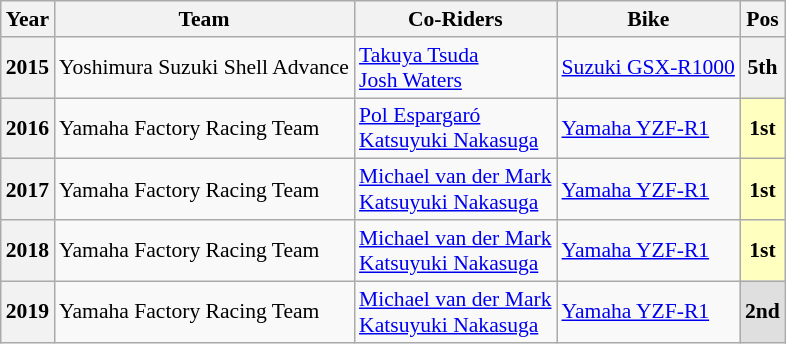<table class="wikitable" style="font-size:90%;">
<tr>
<th>Year</th>
<th>Team</th>
<th>Co-Riders</th>
<th>Bike</th>
<th>Pos</th>
</tr>
<tr>
<th>2015</th>
<td> Yoshimura Suzuki Shell Advance</td>
<td> <a href='#'>Takuya Tsuda</a><br> <a href='#'>Josh Waters</a></td>
<td><a href='#'>Suzuki GSX-R1000</a></td>
<th>5th</th>
</tr>
<tr>
<th>2016</th>
<td> Yamaha Factory Racing Team</td>
<td> <a href='#'>Pol Espargaró</a><br> <a href='#'>Katsuyuki Nakasuga</a></td>
<td><a href='#'>Yamaha YZF-R1</a></td>
<th style="background:#FFFFBF;">1st</th>
</tr>
<tr>
<th>2017</th>
<td> Yamaha Factory Racing Team</td>
<td> <a href='#'>Michael van der Mark</a><br> <a href='#'>Katsuyuki Nakasuga</a></td>
<td><a href='#'>Yamaha YZF-R1</a></td>
<th style="background:#FFFFBF;">1st</th>
</tr>
<tr>
<th>2018</th>
<td> Yamaha Factory Racing Team</td>
<td> <a href='#'>Michael van der Mark</a><br> <a href='#'>Katsuyuki Nakasuga</a></td>
<td><a href='#'>Yamaha YZF-R1</a></td>
<th style="background:#FFFFBF;">1st</th>
</tr>
<tr>
<th>2019</th>
<td> Yamaha Factory Racing Team</td>
<td> <a href='#'>Michael van der Mark</a><br> <a href='#'>Katsuyuki Nakasuga</a></td>
<td><a href='#'>Yamaha YZF-R1</a></td>
<th style="background:#DFDFDF;">2nd</th>
</tr>
</table>
